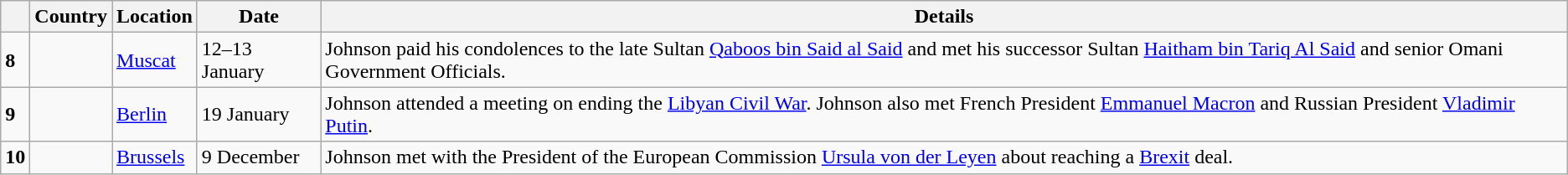<table class="wikitable sortable">
<tr>
<th></th>
<th>Country</th>
<th>Location</th>
<th>Date</th>
<th>Details</th>
</tr>
<tr>
<td><strong>8</strong></td>
<td></td>
<td><a href='#'>Muscat</a></td>
<td>12–13 January</td>
<td>Johnson paid his condolences to the late Sultan <a href='#'>Qaboos bin Said al Said</a> and met his successor Sultan <a href='#'>Haitham bin Tariq Al Said</a> and senior Omani Government Officials.</td>
</tr>
<tr>
<td><strong>9</strong></td>
<td></td>
<td><a href='#'>Berlin</a></td>
<td>19 January</td>
<td>Johnson attended a meeting on ending the <a href='#'>Libyan Civil War</a>. Johnson also met French President <a href='#'>Emmanuel Macron</a> and Russian President <a href='#'>Vladimir Putin</a>.</td>
</tr>
<tr>
<td><strong>10</strong></td>
<td></td>
<td><a href='#'>Brussels</a></td>
<td>9 December</td>
<td>Johnson met with the President of the European Commission <a href='#'>Ursula von der Leyen</a> about reaching a <a href='#'>Brexit</a> deal.</td>
</tr>
</table>
